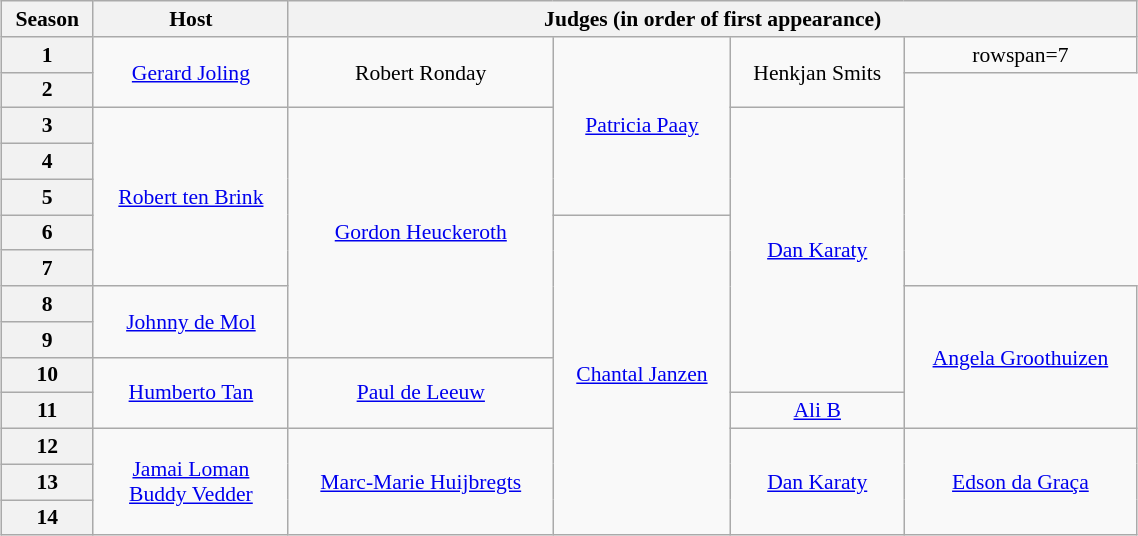<table class="wikitable" style="margin-left: auto; margin-right: auto; border: none; text-align:center; font-size:90%; width: 60%;">
<tr>
<th>Season</th>
<th>Host</th>
<th colspan="4">Judges (in order of first appearance)</th>
</tr>
<tr>
<th scope="row">1</th>
<td rowspan="2"><a href='#'>Gerard Joling</a></td>
<td rowspan="2">Robert Ronday</td>
<td rowspan="5"><a href='#'>Patricia Paay</a></td>
<td rowspan="2">Henkjan Smits</td>
<td>rowspan=7 </td>
</tr>
<tr>
<th scope="row">2</th>
</tr>
<tr>
<th scope="row">3</th>
<td rowspan="5"><a href='#'>Robert ten Brink</a></td>
<td rowspan="7"><a href='#'>Gordon Heuckeroth</a></td>
<td rowspan="8"><a href='#'>Dan Karaty</a></td>
</tr>
<tr>
<th scope="row">4</th>
</tr>
<tr>
<th scope="row">5</th>
</tr>
<tr>
<th scope="row">6</th>
<td rowspan="9"><a href='#'>Chantal Janzen</a></td>
</tr>
<tr>
<th scope="row">7</th>
</tr>
<tr>
<th scope="row">8</th>
<td rowspan="2"><a href='#'>Johnny de Mol</a></td>
<td rowspan="4"><a href='#'>Angela Groothuizen</a></td>
</tr>
<tr>
<th scope="row">9</th>
</tr>
<tr>
<th scope="row">10</th>
<td rowspan="2"><a href='#'>Humberto Tan</a></td>
<td rowspan="2"><a href='#'>Paul de Leeuw</a></td>
</tr>
<tr>
<th scope="row">11</th>
<td rowspan="1"><a href='#'>Ali B</a></td>
</tr>
<tr>
<th scope="row">12</th>
<td rowspan="3"><a href='#'>Jamai Loman</a><br><a href='#'>Buddy Vedder</a></td>
<td rowspan="3"><a href='#'>Marc-Marie Huijbregts</a></td>
<td rowspan="3"><a href='#'>Dan Karaty</a></td>
<td rowspan="3"><a href='#'>Edson da Graça</a></td>
</tr>
<tr>
<th scope="row">13</th>
</tr>
<tr>
<th>14</th>
</tr>
</table>
